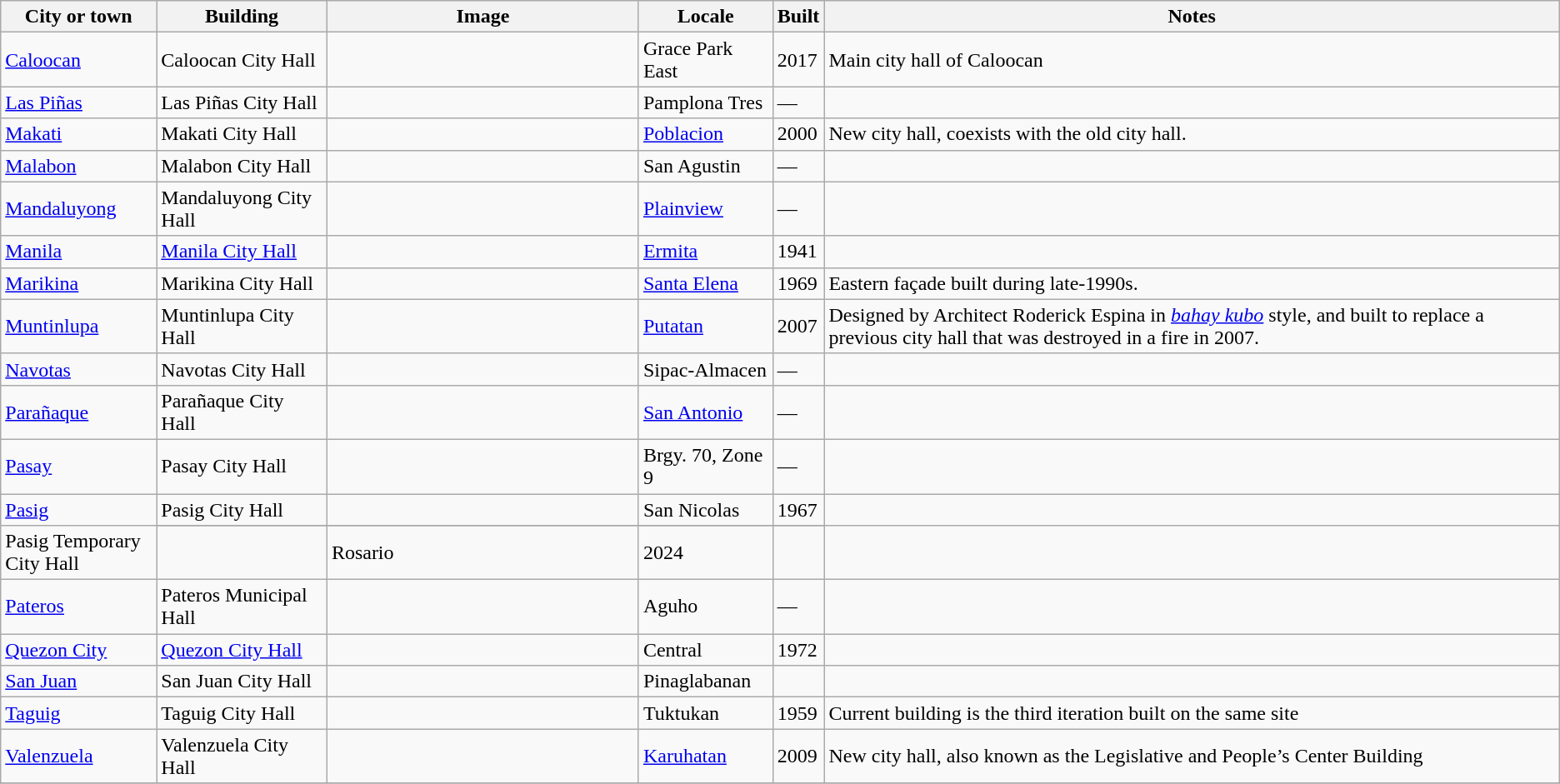<table class="wikitable sortable">
<tr>
<th class=unsortable style="width: 10%;">City or town</th>
<th class=unsortable>Building</th>
<th class=unsortable style="width: 20%;">Image</th>
<th>Locale</th>
<th>Built</th>
<th class=unsortable>Notes</th>
</tr>
<tr>
<td><a href='#'>Caloocan</a></td>
<td>Caloocan City Hall</td>
<td></td>
<td>Grace Park East</td>
<td>2017</td>
<td>Main city hall of Caloocan</td>
</tr>
<tr>
<td><a href='#'>Las Piñas</a></td>
<td>Las Piñas City Hall</td>
<td></td>
<td>Pamplona Tres</td>
<td>—</td>
<td></td>
</tr>
<tr>
<td><a href='#'>Makati</a></td>
<td>Makati City Hall</td>
<td></td>
<td><a href='#'>Poblacion</a></td>
<td>2000</td>
<td>New city hall, coexists with the old city hall.</td>
</tr>
<tr>
<td><a href='#'>Malabon</a></td>
<td>Malabon City Hall</td>
<td></td>
<td>San Agustin</td>
<td>—</td>
<td></td>
</tr>
<tr>
<td><a href='#'>Mandaluyong</a></td>
<td>Mandaluyong City Hall</td>
<td></td>
<td><a href='#'>Plainview</a></td>
<td>—</td>
<td></td>
</tr>
<tr>
<td><a href='#'>Manila</a></td>
<td><a href='#'>Manila City Hall</a></td>
<td></td>
<td><a href='#'>Ermita</a></td>
<td>1941</td>
<td></td>
</tr>
<tr>
<td><a href='#'>Marikina</a></td>
<td>Marikina City Hall</td>
<td></td>
<td><a href='#'>Santa Elena</a></td>
<td>1969</td>
<td>Eastern façade built during late-1990s.</td>
</tr>
<tr>
<td><a href='#'>Muntinlupa</a></td>
<td>Muntinlupa City Hall</td>
<td></td>
<td><a href='#'>Putatan</a></td>
<td>2007</td>
<td>Designed by Architect Roderick Espina in <em><a href='#'>bahay kubo</a></em> style, and built to replace a previous city hall that was destroyed in a fire in 2007.</td>
</tr>
<tr>
<td><a href='#'>Navotas</a></td>
<td>Navotas City Hall</td>
<td></td>
<td>Sipac-Almacen</td>
<td>—</td>
<td></td>
</tr>
<tr>
<td><a href='#'>Parañaque</a></td>
<td>Parañaque City Hall</td>
<td></td>
<td><a href='#'>San Antonio</a></td>
<td>—</td>
<td></td>
</tr>
<tr>
<td><a href='#'>Pasay</a></td>
<td>Pasay City Hall</td>
<td></td>
<td>Brgy. 70, Zone 9</td>
<td>—</td>
<td></td>
</tr>
<tr>
<td rowspan = "2"><a href='#'>Pasig</a></td>
<td>Pasig City Hall</td>
<td></td>
<td>San Nicolas</td>
<td>1967</td>
<td></td>
</tr>
<tr>
</tr>
<tr>
<td>Pasig Temporary City Hall</td>
<td></td>
<td>Rosario</td>
<td>2024</td>
<td></td>
</tr>
<tr>
<td><a href='#'>Pateros</a></td>
<td>Pateros Municipal Hall</td>
<td></td>
<td>Aguho</td>
<td>—</td>
<td></td>
</tr>
<tr>
<td><a href='#'>Quezon City</a></td>
<td><a href='#'>Quezon City Hall</a></td>
<td></td>
<td>Central</td>
<td>1972</td>
<td></td>
</tr>
<tr>
<td><a href='#'>San Juan</a></td>
<td>San Juan City Hall</td>
<td></td>
<td>Pinaglabanan</td>
<td></td>
<td></td>
</tr>
<tr>
<td><a href='#'>Taguig</a></td>
<td>Taguig City Hall</td>
<td></td>
<td>Tuktukan</td>
<td>1959</td>
<td>Current building is the third iteration built on the same site  </td>
</tr>
<tr>
<td><a href='#'>Valenzuela</a></td>
<td>Valenzuela City Hall</td>
<td></td>
<td><a href='#'>Karuhatan</a></td>
<td>2009</td>
<td>New city hall, also known as the Legislative and People’s Center Building</td>
</tr>
<tr>
</tr>
</table>
